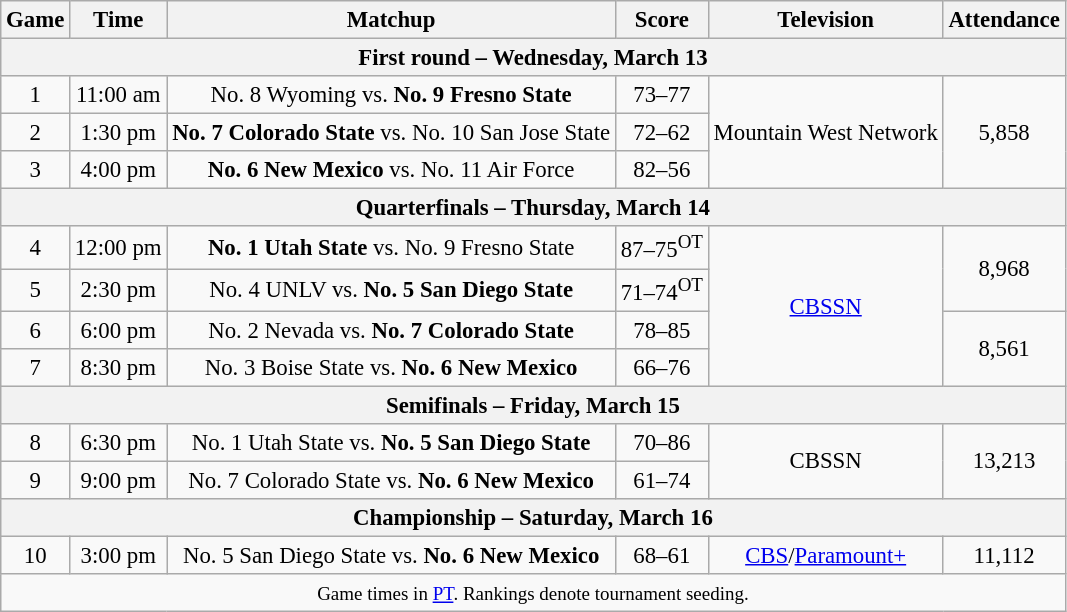<table class="wikitable" style="font-size: 95%; text-align:center">
<tr>
<th>Game</th>
<th>Time</th>
<th>Matchup</th>
<th>Score</th>
<th>Television</th>
<th>Attendance</th>
</tr>
<tr>
<th colspan="6">First round – Wednesday, March 13</th>
</tr>
<tr>
<td>1</td>
<td>11:00 am</td>
<td>No. 8 Wyoming  vs. <strong>No. 9 Fresno State</strong></td>
<td>73–77</td>
<td rowspan="3">Mountain West Network</td>
<td rowspan="3">5,858</td>
</tr>
<tr>
<td>2</td>
<td>1:30 pm</td>
<td><strong>No. 7 Colorado State</strong> vs. No. 10 San Jose State</td>
<td>72–62</td>
</tr>
<tr>
<td>3</td>
<td>4:00 pm</td>
<td><strong>No. 6 New Mexico</strong> vs. No. 11 Air Force</td>
<td>82–56</td>
</tr>
<tr>
<th colspan="6">Quarterfinals – Thursday, March 14</th>
</tr>
<tr>
<td>4</td>
<td>12:00 pm</td>
<td><strong>No. 1 Utah State</strong>  vs. No. 9 Fresno State</td>
<td>87–75<sup>OT</sup></td>
<td rowspan="4"><a href='#'>CBSSN</a></td>
<td rowspan="2">8,968</td>
</tr>
<tr>
<td>5</td>
<td>2:30 pm</td>
<td>No. 4 UNLV vs. <strong>No. 5 San Diego State</strong></td>
<td>71–74<sup>OT</sup></td>
</tr>
<tr>
<td>6</td>
<td>6:00 pm</td>
<td>No. 2 Nevada vs. <strong>No. 7 Colorado State</strong></td>
<td>78–85</td>
<td rowspan="2">8,561</td>
</tr>
<tr>
<td>7</td>
<td>8:30 pm</td>
<td>No. 3 Boise State vs. <strong>No. 6 New Mexico</strong></td>
<td>66–76</td>
</tr>
<tr>
<th colspan="6">Semifinals – Friday, March 15</th>
</tr>
<tr>
<td>8</td>
<td>6:30 pm</td>
<td>No. 1 Utah State vs. <strong>No. 5 San Diego State</strong></td>
<td>70–86</td>
<td rowspan="2">CBSSN</td>
<td rowspan="2">13,213</td>
</tr>
<tr>
<td>9</td>
<td>9:00 pm</td>
<td>No. 7 Colorado State vs. <strong>No. 6 New Mexico</strong></td>
<td>61–74</td>
</tr>
<tr>
<th colspan="6">Championship – Saturday, March 16</th>
</tr>
<tr>
<td>10</td>
<td>3:00 pm</td>
<td>No. 5 San Diego State vs. <strong>No. 6 New Mexico</strong></td>
<td>68–61</td>
<td><a href='#'>CBS</a>/<a href='#'>Paramount+</a></td>
<td>11,112</td>
</tr>
<tr>
<td colspan="6"><small>Game times in <a href='#'>PT</a>. Rankings denote tournament seeding.</small></td>
</tr>
</table>
